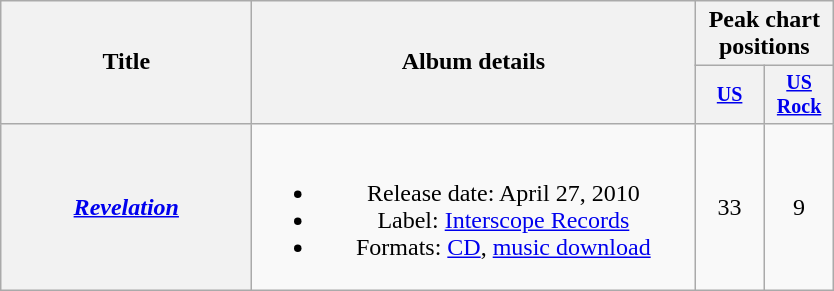<table class="wikitable plainrowheaders" style="text-align:center;">
<tr>
<th rowspan="2" style="width:10em;">Title</th>
<th rowspan="2" style="width:18em;">Album details</th>
<th colspan="2">Peak chart<br>positions</th>
</tr>
<tr style="font-size:smaller;">
<th style="width:40px;"><a href='#'>US</a><br></th>
<th style="width:40px;"><a href='#'>US Rock</a><br></th>
</tr>
<tr>
<th scope="row"><em><a href='#'>Revelation</a></em></th>
<td><br><ul><li>Release date: April 27, 2010</li><li>Label: <a href='#'>Interscope Records</a></li><li>Formats: <a href='#'>CD</a>, <a href='#'>music download</a></li></ul></td>
<td>33</td>
<td>9</td>
</tr>
</table>
